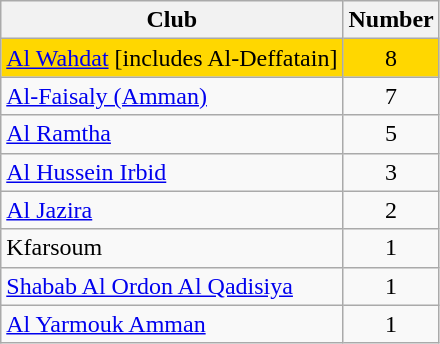<table class="wikitable" style="text-align:center;">
<tr>
<th>Club<br></th>
<th>Number<br></th>
</tr>
<tr bgcolor=Gold>
<td style="text-align:left;"><a href='#'>Al Wahdat</a> [includes Al-Deffatain]</td>
<td>8</td>
</tr>
<tr>
<td style="text-align:left;"><a href='#'>Al-Faisaly (Amman)</a></td>
<td>7</td>
</tr>
<tr>
<td style="text-align:left;"><a href='#'>Al Ramtha</a></td>
<td>5</td>
</tr>
<tr>
<td style="text-align:left;"><a href='#'>Al Hussein Irbid</a></td>
<td>3</td>
</tr>
<tr>
<td style="text-align:left;"><a href='#'>Al Jazira</a></td>
<td>2</td>
</tr>
<tr>
<td style="text-align:left;">Kfarsoum</td>
<td>1</td>
</tr>
<tr>
<td style="text-align:left;"><a href='#'>Shabab Al Ordon Al Qadisiya</a></td>
<td>1</td>
</tr>
<tr>
<td style="text-align:left;"><a href='#'>Al Yarmouk Amman</a></td>
<td>1</td>
</tr>
</table>
